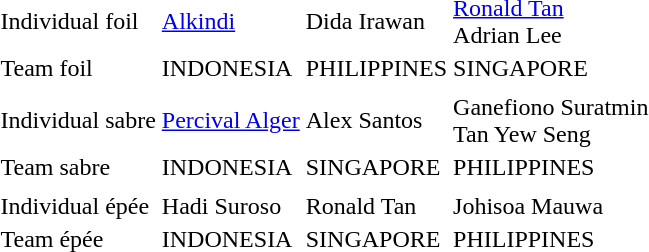<table>
<tr>
<td>Individual foil</td>
<td> <a href='#'>Alkindi</a></td>
<td> Dida Irawan</td>
<td> <a href='#'>Ronald Tan</a><br> Adrian Lee</td>
</tr>
<tr>
<td>Team foil</td>
<td> INDONESIA</td>
<td> PHILIPPINES</td>
<td> SINGAPORE</td>
</tr>
<tr>
<td></td>
<td></td>
<td></td>
</tr>
<tr>
<td>Individual sabre</td>
<td> <a href='#'>Percival Alger</a></td>
<td> Alex Santos</td>
<td> Ganefiono Suratmin<br> Tan Yew Seng</td>
</tr>
<tr>
<td>Team sabre</td>
<td> INDONESIA</td>
<td> SINGAPORE</td>
<td> PHILIPPINES</td>
</tr>
<tr>
<td></td>
<td></td>
<td></td>
</tr>
<tr>
<td>Individual épée</td>
<td> Hadi Suroso</td>
<td> Ronald Tan</td>
<td> Johisoa Mauwa</td>
</tr>
<tr>
<td>Team épée</td>
<td> INDONESIA</td>
<td> SINGAPORE</td>
<td> PHILIPPINES</td>
</tr>
</table>
